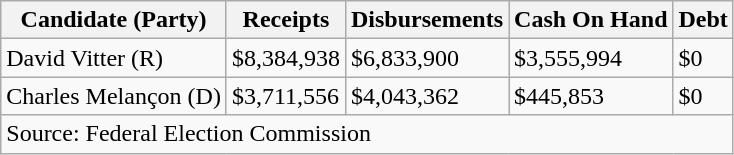<table class="wikitable sortable">
<tr>
<th>Candidate (Party)</th>
<th>Receipts</th>
<th>Disbursements</th>
<th>Cash On Hand</th>
<th>Debt</th>
</tr>
<tr>
<td>David Vitter (R)</td>
<td>$8,384,938</td>
<td>$6,833,900</td>
<td>$3,555,994</td>
<td>$0</td>
</tr>
<tr>
<td>Charles Melançon (D)</td>
<td>$3,711,556</td>
<td>$4,043,362</td>
<td>$445,853</td>
<td>$0</td>
</tr>
<tr>
<td colspan=5>Source: Federal Election Commission</td>
</tr>
</table>
